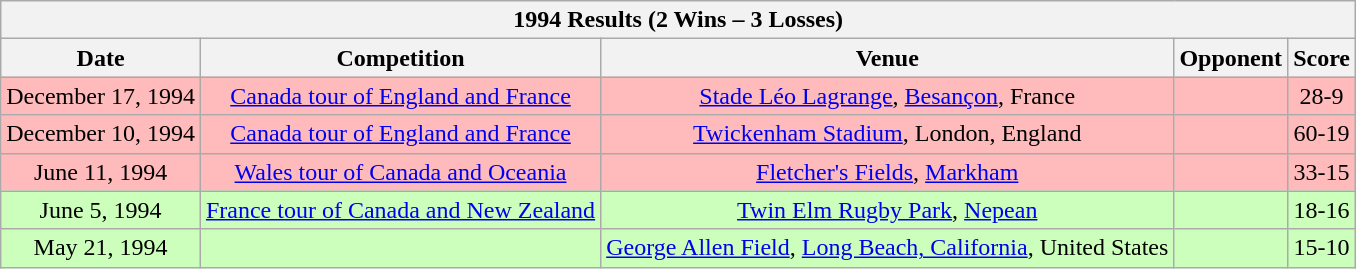<table class="wikitable sortable">
<tr>
<th colspan="5"><strong>1994 Results (2 Wins – 3 Losses)</strong></th>
</tr>
<tr>
<th>Date</th>
<th>Competition</th>
<th>Venue</th>
<th>Opponent</th>
<th>Score</th>
</tr>
<tr style="background:#fbb;">
<td align=center>December 17, 1994</td>
<td align=center><a href='#'>Canada tour of England and France</a></td>
<td align=center><a href='#'>Stade Léo Lagrange</a>, <a href='#'>Besançon</a>, France</td>
<td></td>
<td align=center>28-9</td>
</tr>
<tr style="background:#fbb;">
<td align=center>December 10, 1994</td>
<td align=center><a href='#'>Canada tour of England and France</a></td>
<td align=center><a href='#'>Twickenham Stadium</a>, London, England</td>
<td></td>
<td align=center>60-19</td>
</tr>
<tr style="background:#fbb;">
<td align=center>June 11, 1994</td>
<td align=center><a href='#'>Wales tour of Canada and Oceania</a></td>
<td align=center><a href='#'>Fletcher's Fields</a>, <a href='#'>Markham</a></td>
<td></td>
<td align=center>33-15</td>
</tr>
<tr style="background:#cfb;">
<td align=center>June 5, 1994</td>
<td align=center><a href='#'>France tour of Canada and New Zealand</a></td>
<td align=center><a href='#'>Twin Elm Rugby Park</a>, <a href='#'>Nepean</a></td>
<td></td>
<td align=center>18-16</td>
</tr>
<tr style="background:#cfb;">
<td align=center>May 21, 1994</td>
<td align=center></td>
<td align=center><a href='#'>George Allen Field</a>, <a href='#'>Long Beach, California</a>, United States</td>
<td></td>
<td align=center>15-10</td>
</tr>
</table>
